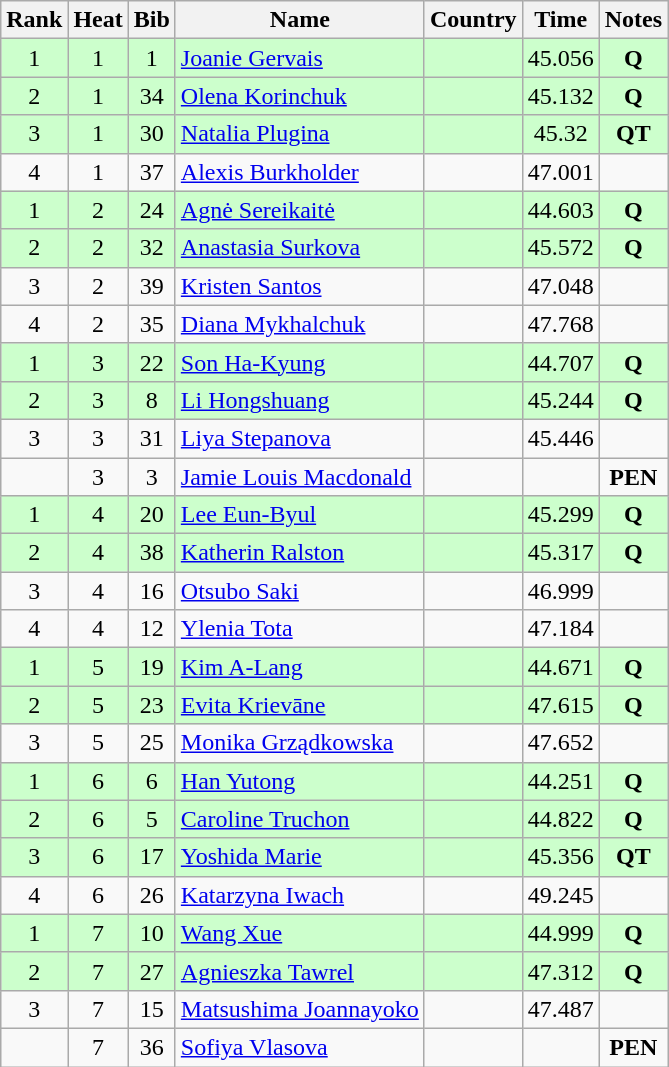<table class="wikitable sortable" style="text-align:center">
<tr>
<th>Rank</th>
<th>Heat</th>
<th>Bib</th>
<th>Name</th>
<th>Country</th>
<th>Time</th>
<th>Notes</th>
</tr>
<tr bgcolor=ccffcc>
<td>1</td>
<td>1</td>
<td>1</td>
<td align=left><a href='#'>Joanie Gervais</a></td>
<td align=left></td>
<td>45.056</td>
<td><strong>Q</strong></td>
</tr>
<tr bgcolor=ccffcc>
<td>2</td>
<td>1</td>
<td>34</td>
<td align=left><a href='#'>Olena Korinchuk</a></td>
<td align=left></td>
<td>45.132</td>
<td><strong>Q</strong></td>
</tr>
<tr bgcolor=ccffcc>
<td>3</td>
<td>1</td>
<td>30</td>
<td align=left><a href='#'>Natalia Plugina</a></td>
<td align=left></td>
<td>45.32</td>
<td><strong>QT</strong></td>
</tr>
<tr>
<td>4</td>
<td>1</td>
<td>37</td>
<td align=left><a href='#'>Alexis Burkholder</a></td>
<td align=left></td>
<td>47.001</td>
<td></td>
</tr>
<tr bgcolor=ccffcc>
<td>1</td>
<td>2</td>
<td>24</td>
<td align=left><a href='#'>Agnė Sereikaitė</a></td>
<td align=left></td>
<td>44.603</td>
<td><strong>Q</strong></td>
</tr>
<tr bgcolor=ccffcc>
<td>2</td>
<td>2</td>
<td>32</td>
<td align=left><a href='#'>Anastasia Surkova</a></td>
<td align=left></td>
<td>45.572</td>
<td><strong>Q</strong></td>
</tr>
<tr>
<td>3</td>
<td>2</td>
<td>39</td>
<td align=left><a href='#'>Kristen Santos</a></td>
<td align=left></td>
<td>47.048</td>
<td></td>
</tr>
<tr>
<td>4</td>
<td>2</td>
<td>35</td>
<td align=left><a href='#'>Diana Mykhalchuk</a></td>
<td align=left></td>
<td>47.768</td>
<td></td>
</tr>
<tr bgcolor=ccffcc>
<td>1</td>
<td>3</td>
<td>22</td>
<td align=left><a href='#'>Son Ha-Kyung</a></td>
<td align=left></td>
<td>44.707</td>
<td><strong>Q</strong></td>
</tr>
<tr bgcolor=ccffcc>
<td>2</td>
<td>3</td>
<td>8</td>
<td align=left><a href='#'>Li Hongshuang</a></td>
<td align=left></td>
<td>45.244</td>
<td><strong>Q</strong></td>
</tr>
<tr>
<td>3</td>
<td>3</td>
<td>31</td>
<td align=left><a href='#'>Liya Stepanova</a></td>
<td align=left></td>
<td>45.446</td>
<td></td>
</tr>
<tr>
<td></td>
<td>3</td>
<td>3</td>
<td align=left><a href='#'>Jamie Louis Macdonald</a></td>
<td align=left></td>
<td></td>
<td><strong>PEN</strong></td>
</tr>
<tr bgcolor=ccffcc>
<td>1</td>
<td>4</td>
<td>20</td>
<td align=left><a href='#'>Lee Eun-Byul</a></td>
<td align=left></td>
<td>45.299</td>
<td><strong>Q</strong></td>
</tr>
<tr bgcolor=ccffcc>
<td>2</td>
<td>4</td>
<td>38</td>
<td align=left><a href='#'>Katherin Ralston</a></td>
<td align=left></td>
<td>45.317</td>
<td><strong>Q</strong></td>
</tr>
<tr>
<td>3</td>
<td>4</td>
<td>16</td>
<td align=left><a href='#'>Otsubo Saki</a></td>
<td align=left></td>
<td>46.999</td>
<td></td>
</tr>
<tr>
<td>4</td>
<td>4</td>
<td>12</td>
<td align=left><a href='#'>Ylenia Tota</a></td>
<td align=left></td>
<td>47.184</td>
<td></td>
</tr>
<tr bgcolor=ccffcc>
<td>1</td>
<td>5</td>
<td>19</td>
<td align=left><a href='#'>Kim A-Lang</a></td>
<td align=left></td>
<td>44.671</td>
<td><strong>Q</strong></td>
</tr>
<tr bgcolor=ccffcc>
<td>2</td>
<td>5</td>
<td>23</td>
<td align=left><a href='#'>Evita Krievāne</a></td>
<td align=left></td>
<td>47.615</td>
<td><strong>Q</strong></td>
</tr>
<tr>
<td>3</td>
<td>5</td>
<td>25</td>
<td align=left><a href='#'>Monika Grządkowska</a></td>
<td align=left></td>
<td>47.652</td>
<td></td>
</tr>
<tr bgcolor=ccffcc>
<td>1</td>
<td>6</td>
<td>6</td>
<td align=left><a href='#'>Han Yutong</a></td>
<td align=left></td>
<td>44.251</td>
<td><strong>Q</strong></td>
</tr>
<tr bgcolor=ccffcc>
<td>2</td>
<td>6</td>
<td>5</td>
<td align=left><a href='#'>Caroline Truchon</a></td>
<td align=left></td>
<td>44.822</td>
<td><strong>Q</strong></td>
</tr>
<tr bgcolor=ccffcc>
<td>3</td>
<td>6</td>
<td>17</td>
<td align=left><a href='#'>Yoshida Marie</a></td>
<td align=left></td>
<td>45.356</td>
<td><strong>QT</strong></td>
</tr>
<tr>
<td>4</td>
<td>6</td>
<td>26</td>
<td align=left><a href='#'>Katarzyna Iwach</a></td>
<td align=left></td>
<td>49.245</td>
<td></td>
</tr>
<tr bgcolor=ccffcc>
<td>1</td>
<td>7</td>
<td>10</td>
<td align=left><a href='#'>Wang Xue</a></td>
<td align=left></td>
<td>44.999</td>
<td><strong>Q</strong></td>
</tr>
<tr bgcolor=ccffcc>
<td>2</td>
<td>7</td>
<td>27</td>
<td align=left><a href='#'>Agnieszka Tawrel</a></td>
<td align=left></td>
<td>47.312</td>
<td><strong>Q</strong></td>
</tr>
<tr>
<td>3</td>
<td>7</td>
<td>15</td>
<td align=left><a href='#'>Matsushima Joannayoko</a></td>
<td align=left></td>
<td>47.487</td>
<td></td>
</tr>
<tr>
<td></td>
<td>7</td>
<td>36</td>
<td align=left><a href='#'>Sofiya Vlasova</a></td>
<td align=left></td>
<td></td>
<td><strong>PEN</strong></td>
</tr>
</table>
